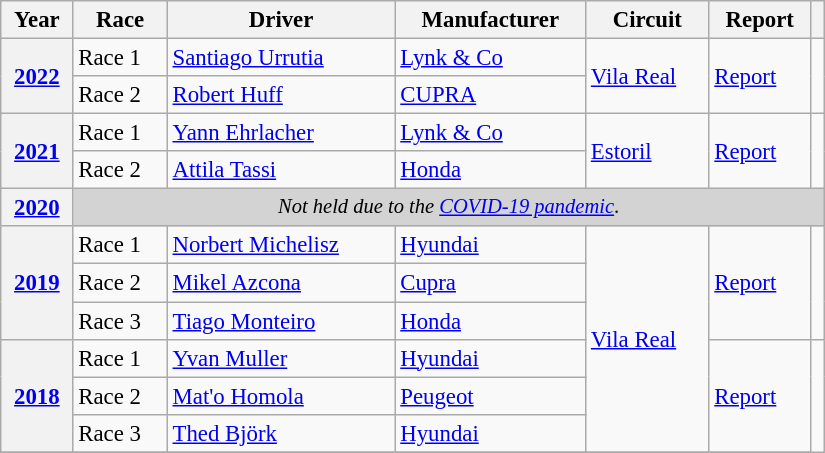<table class="wikitable" style="font-size: 95%;" width=550em>
<tr>
<th>Year</th>
<th>Race</th>
<th>Driver</th>
<th>Manufacturer</th>
<th>Circuit</th>
<th>Report</th>
<th></th>
</tr>
<tr>
<th rowspan=2><a href='#'>2022</a></th>
<td>Race 1</td>
<td> <a href='#'>Santiago Urrutia</a></td>
<td> <a href='#'>Lynk & Co</a></td>
<td rowspan=2><a href='#'>Vila Real</a></td>
<td rowspan=2><a href='#'>Report</a></td>
<td rowspan=2></td>
</tr>
<tr>
<td>Race 2</td>
<td> <a href='#'>Robert Huff</a></td>
<td> <a href='#'>CUPRA</a></td>
</tr>
<tr>
<th rowspan=2><a href='#'>2021</a></th>
<td>Race 1</td>
<td> <a href='#'>Yann Ehrlacher</a></td>
<td> <a href='#'>Lynk & Co</a></td>
<td rowspan=2><a href='#'>Estoril</a></td>
<td rowspan=2><a href='#'>Report</a></td>
<td rowspan=2></td>
</tr>
<tr>
<td>Race 2</td>
<td> <a href='#'>Attila Tassi</a></td>
<td> <a href='#'>Honda</a></td>
</tr>
<tr>
<th><a href='#'>2020</a></th>
<td colspan=6 style="background:#D3D3D3; text-align:center; font-size:90%"><em>Not held due to the <a href='#'>COVID-19 pandemic</a></em>.</td>
</tr>
<tr>
<th rowspan=3><a href='#'>2019</a></th>
<td>Race 1</td>
<td> <a href='#'>Norbert Michelisz</a></td>
<td> <a href='#'>Hyundai</a></td>
<td rowspan=6><a href='#'>Vila Real</a></td>
<td rowspan=3><a href='#'>Report</a></td>
<td rowspan=3></td>
</tr>
<tr>
<td>Race 2</td>
<td> <a href='#'>Mikel Azcona</a></td>
<td> <a href='#'>Cupra</a></td>
</tr>
<tr>
<td>Race 3</td>
<td> <a href='#'>Tiago Monteiro</a></td>
<td> <a href='#'>Honda</a></td>
</tr>
<tr>
<th rowspan=3><a href='#'>2018</a></th>
<td>Race 1</td>
<td> <a href='#'>Yvan Muller</a></td>
<td> <a href='#'>Hyundai</a></td>
<td rowspan=3><a href='#'>Report</a></td>
<td rowspan=6></td>
</tr>
<tr>
<td>Race 2</td>
<td> <a href='#'>Mat'o Homola</a></td>
<td> <a href='#'>Peugeot</a></td>
</tr>
<tr>
<td>Race 3</td>
<td> <a href='#'>Thed Björk</a></td>
<td> <a href='#'>Hyundai</a></td>
</tr>
<tr>
</tr>
</table>
